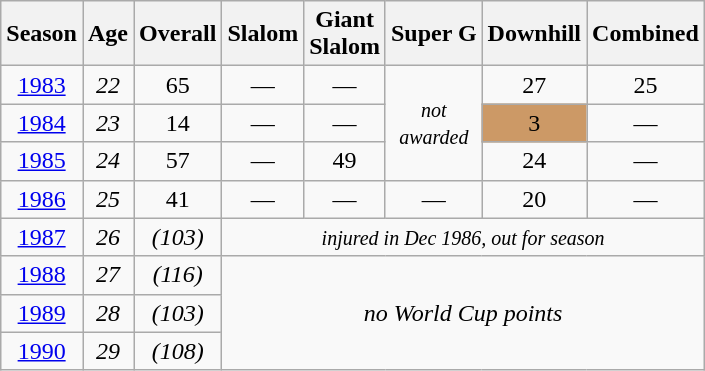<table class=wikitable style="text-align:center">
<tr>
<th>Season</th>
<th>Age</th>
<th>Overall</th>
<th>Slalom</th>
<th>Giant<br>Slalom</th>
<th>Super G</th>
<th>Downhill</th>
<th>Combined</th>
</tr>
<tr>
<td><a href='#'>1983</a></td>
<td><em>22</em></td>
<td>65</td>
<td>—</td>
<td>—</td>
<td rowspan=3><small><em>not<br>awarded</em> </small></td>
<td>27</td>
<td>25</td>
</tr>
<tr>
<td><a href='#'>1984</a></td>
<td><em>23</em></td>
<td>14</td>
<td>—</td>
<td>—</td>
<td bgcolor="cc9966">3</td>
<td>—</td>
</tr>
<tr>
<td><a href='#'>1985</a></td>
<td><em>24</em></td>
<td>57</td>
<td>—</td>
<td>49</td>
<td>24</td>
<td>—</td>
</tr>
<tr>
<td><a href='#'>1986</a></td>
<td><em>25</em></td>
<td>41</td>
<td>—</td>
<td>—</td>
<td>—</td>
<td>20</td>
<td>—</td>
</tr>
<tr>
<td><a href='#'>1987</a></td>
<td><em>26</em></td>
<td><em>(103)</em></td>
<td colspan=5><small><em>injured in Dec 1986, out for season</em></small></td>
</tr>
<tr>
<td><a href='#'>1988</a></td>
<td><em>27</em></td>
<td><em>(116)</em></td>
<td rowspan=3 colspan=5><em>no World Cup points</em></td>
</tr>
<tr>
<td><a href='#'>1989</a></td>
<td><em>28</em></td>
<td><em>(103)</em></td>
</tr>
<tr>
<td><a href='#'>1990</a></td>
<td><em>29</em></td>
<td><em>(108)</em></td>
</tr>
</table>
